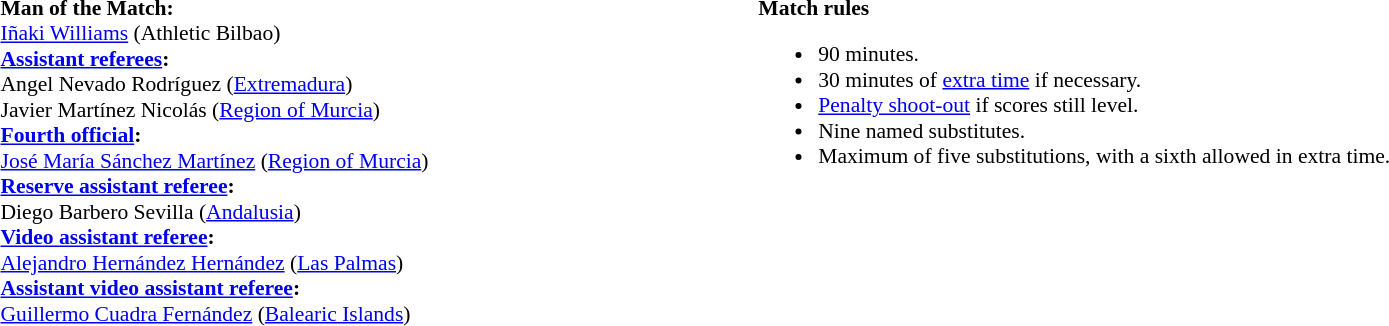<table style="width:100%; font-size:90%;">
<tr>
<td style="width:40%; vertical-align:top;"><br><strong>Man of the Match:</strong>
<br><a href='#'>Iñaki Williams</a> (Athletic Bilbao)<br><strong><a href='#'>Assistant referees</a>:</strong>
<br>Angel Nevado Rodríguez (<a href='#'>Extremadura</a>)
<br>Javier Martínez Nicolás (<a href='#'>Region of Murcia</a>)
<br><strong><a href='#'>Fourth official</a>:</strong>
<br><a href='#'>José María Sánchez Martínez</a> (<a href='#'>Region of Murcia</a>)
<br><strong><a href='#'>Reserve assistant referee</a>:</strong>
<br>Diego Barbero Sevilla (<a href='#'>Andalusia</a>)
<br><strong><a href='#'>Video assistant referee</a>:</strong>
<br><a href='#'>Alejandro Hernández Hernández</a> (<a href='#'>Las Palmas</a>)
<br><strong><a href='#'>Assistant video assistant referee</a>:</strong>
<br><a href='#'>Guillermo Cuadra Fernández</a> (<a href='#'>Balearic Islands</a>)</td>
<td style="width:60%; vertical-align:top;"><br><strong>Match rules</strong><ul><li>90 minutes.</li><li>30 minutes of <a href='#'>extra time</a> if necessary.</li><li><a href='#'>Penalty shoot-out</a> if scores still level.</li><li>Nine named substitutes.</li><li>Maximum of five substitutions, with a sixth allowed in extra time.</li></ul></td>
</tr>
</table>
